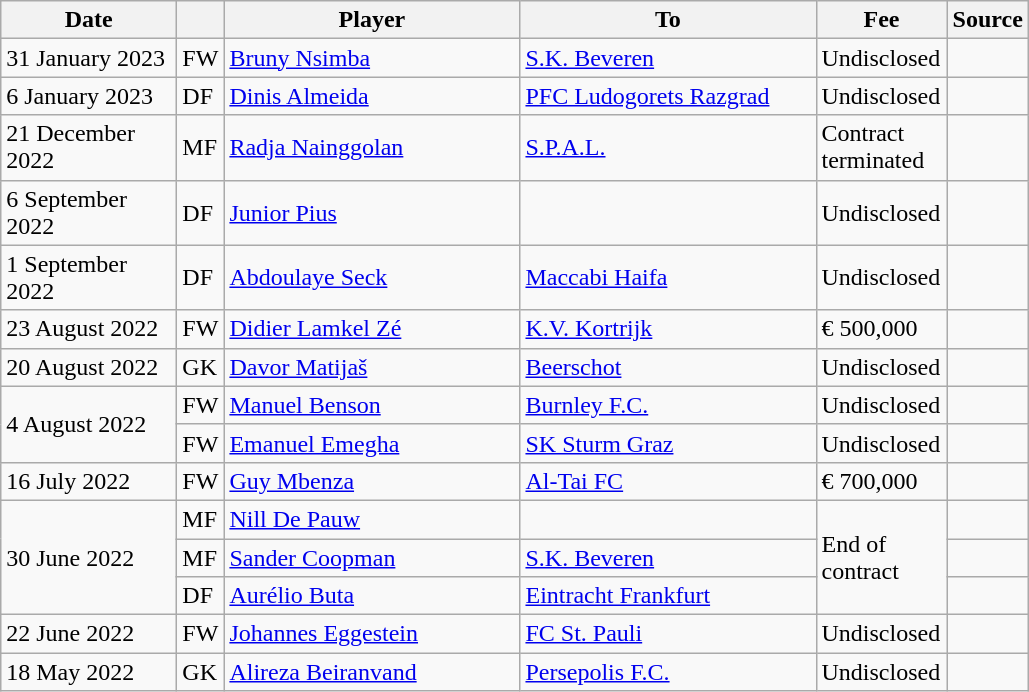<table class="wikitable sortable">
<tr>
<th style="width:110px;">Date</th>
<th style="width:20px;"></th>
<th style="width:190px;">Player</th>
<th style="width:190px;">To</th>
<th style="width:80px;" class="unsortable">Fee</th>
<th style="width:20px;">Source</th>
</tr>
<tr>
<td>31 January 2023</td>
<td>FW</td>
<td> <a href='#'>Bruny Nsimba</a></td>
<td> <a href='#'>S.K. Beveren</a></td>
<td>Undisclosed</td>
<td></td>
</tr>
<tr>
<td>6 January 2023</td>
<td>DF</td>
<td> <a href='#'>Dinis Almeida</a></td>
<td> <a href='#'>PFC Ludogorets Razgrad</a></td>
<td>Undisclosed</td>
<td></td>
</tr>
<tr>
<td>21 December 2022</td>
<td>MF</td>
<td> <a href='#'>Radja Nainggolan</a></td>
<td> <a href='#'>S.P.A.L.</a></td>
<td>Contract terminated</td>
<td></td>
</tr>
<tr>
<td>6 September 2022</td>
<td>DF</td>
<td> <a href='#'>Junior Pius</a></td>
<td></td>
<td>Undisclosed</td>
<td></td>
</tr>
<tr>
<td>1 September 2022</td>
<td>DF</td>
<td> <a href='#'>Abdoulaye Seck</a></td>
<td> <a href='#'>Maccabi Haifa</a></td>
<td>Undisclosed</td>
<td></td>
</tr>
<tr>
<td>23 August 2022</td>
<td>FW</td>
<td> <a href='#'>Didier Lamkel Zé</a></td>
<td> <a href='#'>K.V. Kortrijk</a></td>
<td>€ 500,000</td>
<td></td>
</tr>
<tr>
<td>20 August 2022</td>
<td>GK</td>
<td> <a href='#'>Davor Matijaš</a></td>
<td> <a href='#'>Beerschot</a></td>
<td>Undisclosed</td>
<td></td>
</tr>
<tr>
<td rowspan=2>4 August 2022</td>
<td>FW</td>
<td> <a href='#'>Manuel Benson</a></td>
<td> <a href='#'>Burnley F.C.</a></td>
<td>Undisclosed</td>
<td></td>
</tr>
<tr>
<td>FW</td>
<td> <a href='#'>Emanuel Emegha</a></td>
<td> <a href='#'>SK Sturm Graz</a></td>
<td>Undisclosed</td>
<td></td>
</tr>
<tr>
<td>16 July 2022</td>
<td>FW</td>
<td> <a href='#'>Guy Mbenza</a></td>
<td> <a href='#'>Al-Tai FC</a></td>
<td>€ 700,000</td>
<td></td>
</tr>
<tr>
<td rowspan=3>30 June 2022</td>
<td>MF</td>
<td> <a href='#'>Nill De Pauw</a></td>
<td></td>
<td rowspan=3>End of contract</td>
<td></td>
</tr>
<tr>
<td>MF</td>
<td> <a href='#'>Sander Coopman</a></td>
<td> <a href='#'>S.K. Beveren</a></td>
<td></td>
</tr>
<tr>
<td>DF</td>
<td> <a href='#'>Aurélio Buta</a></td>
<td> <a href='#'>Eintracht Frankfurt</a></td>
<td></td>
</tr>
<tr>
<td>22 June 2022</td>
<td>FW</td>
<td> <a href='#'>Johannes Eggestein</a></td>
<td> <a href='#'>FC St. Pauli</a></td>
<td>Undisclosed</td>
<td></td>
</tr>
<tr>
<td>18 May 2022</td>
<td>GK</td>
<td> <a href='#'>Alireza Beiranvand</a></td>
<td> <a href='#'>Persepolis F.C.</a></td>
<td>Undisclosed</td>
<td></td>
</tr>
</table>
